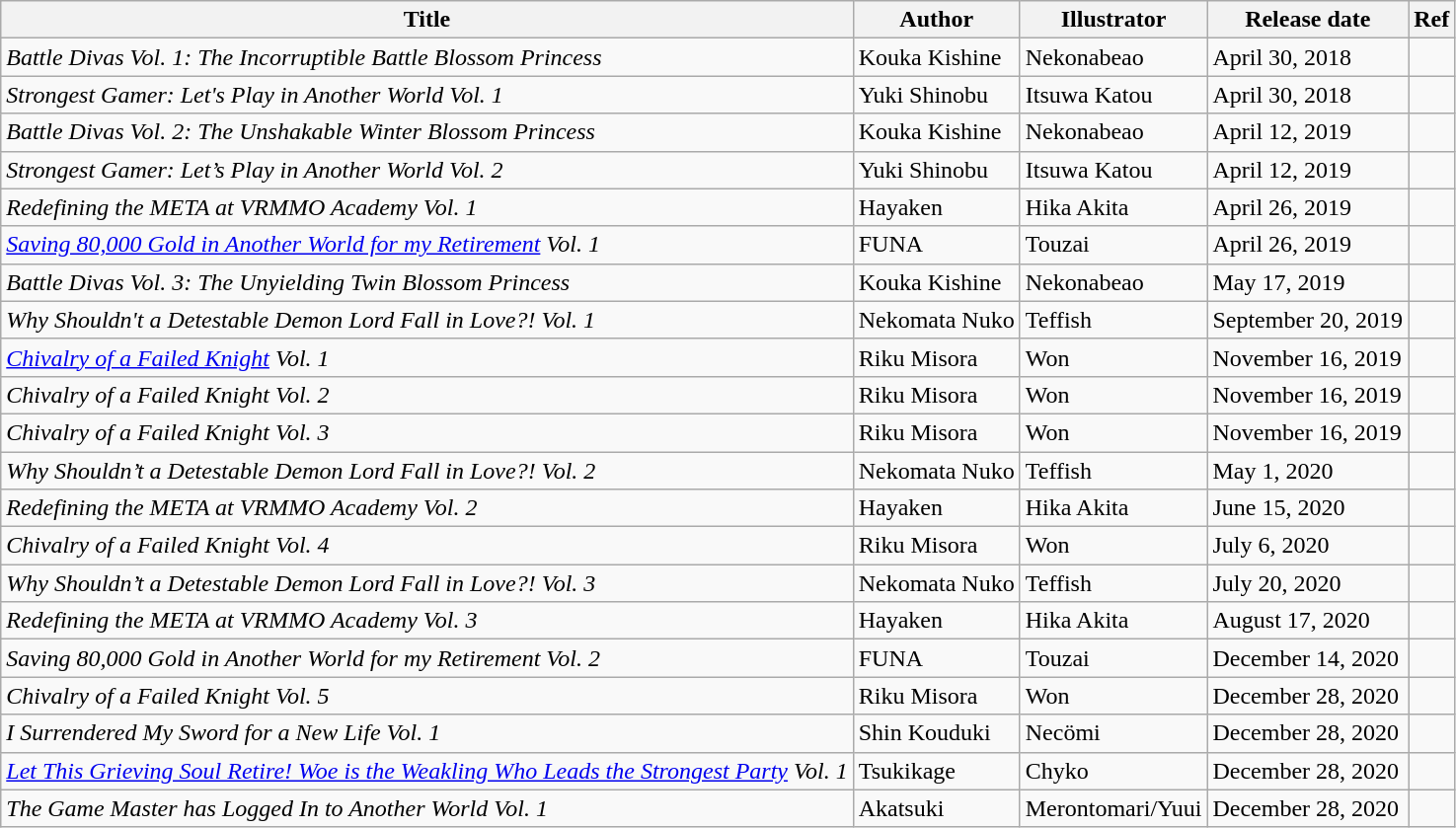<table class="wikitable sortable">
<tr>
<th>Title</th>
<th>Author</th>
<th>Illustrator</th>
<th>Release date</th>
<th class=unsortable>Ref</th>
</tr>
<tr>
<td><em>Battle Divas Vol. 1: The Incorruptible Battle Blossom Princess</em></td>
<td>Kouka Kishine</td>
<td>Nekonabeao</td>
<td>April 30, 2018</td>
<td></td>
</tr>
<tr>
<td><em>Strongest Gamer: Let's Play in Another World Vol. 1</em></td>
<td>Yuki Shinobu</td>
<td>Itsuwa Katou</td>
<td>April 30, 2018</td>
<td></td>
</tr>
<tr>
<td><em>Battle Divas Vol. 2: The Unshakable Winter Blossom Princess</em></td>
<td>Kouka Kishine</td>
<td>Nekonabeao</td>
<td>April 12, 2019</td>
<td></td>
</tr>
<tr>
<td><em>Strongest Gamer: Let’s Play in Another World Vol. 2</em></td>
<td>Yuki Shinobu</td>
<td>Itsuwa Katou</td>
<td>April 12, 2019</td>
<td></td>
</tr>
<tr>
<td><em>Redefining the META at VRMMO Academy Vol. 1</em></td>
<td>Hayaken</td>
<td>Hika Akita</td>
<td>April 26, 2019</td>
<td></td>
</tr>
<tr>
<td><em><a href='#'>Saving 80,000 Gold in Another World for my Retirement</a> Vol. 1</em></td>
<td>FUNA</td>
<td>Touzai</td>
<td>April 26, 2019</td>
<td></td>
</tr>
<tr>
<td><em>Battle Divas Vol. 3: The Unyielding Twin Blossom Princess</em></td>
<td>Kouka Kishine</td>
<td>Nekonabeao</td>
<td>May 17, 2019</td>
<td></td>
</tr>
<tr>
<td><em>Why Shouldn't a Detestable Demon Lord Fall in Love?! Vol. 1</em></td>
<td>Nekomata Nuko</td>
<td>Teffish</td>
<td>September 20, 2019</td>
<td></td>
</tr>
<tr>
<td><em><a href='#'>Chivalry of a Failed Knight</a> Vol. 1</em></td>
<td>Riku Misora</td>
<td>Won</td>
<td>November 16, 2019</td>
<td></td>
</tr>
<tr>
<td><em>Chivalry of a Failed Knight Vol. 2</em></td>
<td>Riku Misora</td>
<td>Won</td>
<td>November 16, 2019</td>
<td></td>
</tr>
<tr>
<td><em>Chivalry of a Failed Knight Vol. 3</em></td>
<td>Riku Misora</td>
<td>Won</td>
<td>November 16, 2019</td>
<td></td>
</tr>
<tr>
<td><em>Why Shouldn’t a Detestable Demon Lord Fall in Love?! Vol. 2</em></td>
<td>Nekomata Nuko</td>
<td>Teffish</td>
<td>May 1, 2020</td>
<td></td>
</tr>
<tr>
<td><em>Redefining the META at VRMMO Academy Vol. 2</em></td>
<td>Hayaken</td>
<td>Hika Akita</td>
<td>June 15, 2020</td>
<td></td>
</tr>
<tr>
<td><em>Chivalry of a Failed Knight Vol. 4</em></td>
<td>Riku Misora</td>
<td>Won</td>
<td>July 6, 2020</td>
<td></td>
</tr>
<tr>
<td><em>Why Shouldn’t a Detestable Demon Lord Fall in Love?! Vol. 3</em></td>
<td>Nekomata Nuko</td>
<td>Teffish</td>
<td>July 20, 2020</td>
<td></td>
</tr>
<tr>
<td><em>Redefining the META at VRMMO Academy Vol. 3</em></td>
<td>Hayaken</td>
<td>Hika Akita</td>
<td>August 17, 2020</td>
<td></td>
</tr>
<tr>
<td><em>Saving 80,000 Gold in Another World for my Retirement Vol. 2</em></td>
<td>FUNA</td>
<td>Touzai</td>
<td>December 14, 2020</td>
<td></td>
</tr>
<tr>
<td><em>Chivalry of a Failed Knight Vol. 5</em></td>
<td>Riku Misora</td>
<td>Won</td>
<td>December 28, 2020</td>
<td></td>
</tr>
<tr>
<td><em>I Surrendered My Sword for a New Life Vol. 1</em></td>
<td>Shin Kouduki</td>
<td>Necömi</td>
<td>December 28, 2020</td>
<td></td>
</tr>
<tr>
<td><em><a href='#'>Let This Grieving Soul Retire! Woe is the Weakling Who Leads the Strongest Party</a> Vol. 1</em></td>
<td>Tsukikage</td>
<td>Chyko</td>
<td>December 28, 2020</td>
<td></td>
</tr>
<tr>
<td><em>The Game Master has Logged In to Another World Vol. 1</em></td>
<td>Akatsuki</td>
<td>Merontomari/Yuui</td>
<td>December 28, 2020</td>
<td></td>
</tr>
</table>
